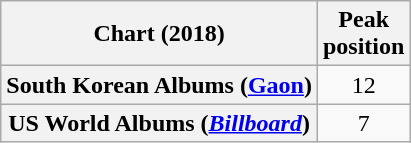<table class="wikitable plainrowheaders" style="text-align:center;">
<tr>
<th>Chart (2018)</th>
<th>Peak<br>position</th>
</tr>
<tr>
<th scope="row">South Korean Albums (<a href='#'>Gaon</a>)</th>
<td>12</td>
</tr>
<tr>
<th scope="row">US World Albums (<a href='#'><em>Billboard</em></a>)</th>
<td>7</td>
</tr>
</table>
